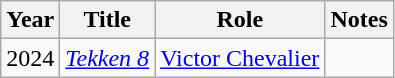<table class="wikitable sortable">
<tr>
<th>Year</th>
<th>Title</th>
<th>Role</th>
<th class="unsortable">Notes</th>
</tr>
<tr>
<td>2024</td>
<td><em><a href='#'>Tekken 8</a></em></td>
<td><a href='#'>Victor Chevalier</a></td>
<td></td>
</tr>
</table>
